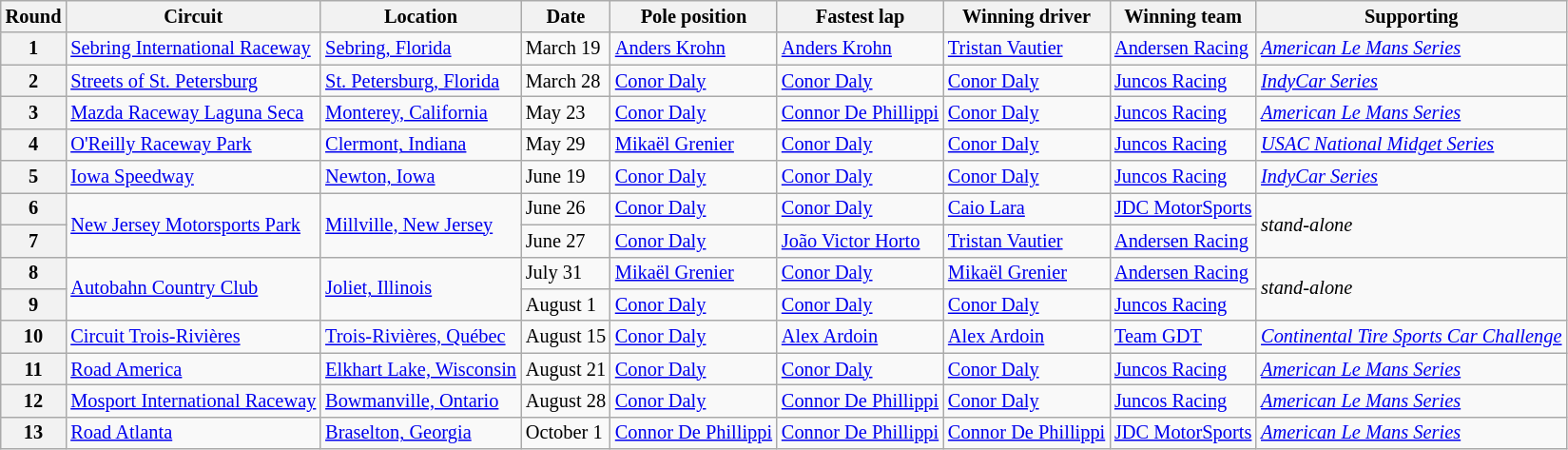<table class="wikitable" style="font-size: 85%;">
<tr>
<th>Round</th>
<th>Circuit</th>
<th>Location</th>
<th>Date</th>
<th>Pole position</th>
<th>Fastest lap</th>
<th>Winning driver</th>
<th>Winning team</th>
<th>Supporting</th>
</tr>
<tr>
<th>1</th>
<td><a href='#'>Sebring International Raceway</a></td>
<td><a href='#'>Sebring, Florida</a></td>
<td>March 19</td>
<td> <a href='#'>Anders Krohn</a></td>
<td> <a href='#'>Anders Krohn</a></td>
<td> <a href='#'>Tristan Vautier</a></td>
<td> <a href='#'>Andersen Racing</a></td>
<td><em><a href='#'>American Le Mans Series</a></em></td>
</tr>
<tr>
<th>2</th>
<td><a href='#'>Streets of St. Petersburg</a></td>
<td><a href='#'>St. Petersburg, Florida</a></td>
<td>March 28</td>
<td> <a href='#'>Conor Daly</a></td>
<td> <a href='#'>Conor Daly</a></td>
<td> <a href='#'>Conor Daly</a></td>
<td> <a href='#'>Juncos Racing</a></td>
<td><em><a href='#'>IndyCar Series</a></em></td>
</tr>
<tr>
<th>3</th>
<td><a href='#'>Mazda Raceway Laguna Seca</a></td>
<td><a href='#'>Monterey, California</a></td>
<td>May 23</td>
<td> <a href='#'>Conor Daly</a></td>
<td> <a href='#'>Connor De Phillippi</a></td>
<td> <a href='#'>Conor Daly</a></td>
<td> <a href='#'>Juncos Racing</a></td>
<td><em><a href='#'>American Le Mans Series</a></em></td>
</tr>
<tr>
<th>4</th>
<td><a href='#'>O'Reilly Raceway Park</a></td>
<td><a href='#'>Clermont, Indiana</a></td>
<td>May 29</td>
<td> <a href='#'>Mikaël Grenier</a></td>
<td> <a href='#'>Conor Daly</a></td>
<td> <a href='#'>Conor Daly</a></td>
<td> <a href='#'>Juncos Racing</a></td>
<td><em><a href='#'>USAC National Midget Series</a></em></td>
</tr>
<tr>
<th>5</th>
<td><a href='#'>Iowa Speedway</a></td>
<td><a href='#'>Newton, Iowa</a></td>
<td>June 19</td>
<td> <a href='#'>Conor Daly</a></td>
<td> <a href='#'>Conor Daly</a></td>
<td> <a href='#'>Conor Daly</a></td>
<td> <a href='#'>Juncos Racing</a></td>
<td><em><a href='#'>IndyCar Series</a></em></td>
</tr>
<tr>
<th>6</th>
<td rowspan=2><a href='#'>New Jersey Motorsports Park</a></td>
<td rowspan=2><a href='#'>Millville, New Jersey</a></td>
<td>June 26</td>
<td> <a href='#'>Conor Daly</a></td>
<td> <a href='#'>Conor Daly</a></td>
<td> <a href='#'>Caio Lara</a></td>
<td> <a href='#'>JDC MotorSports</a></td>
<td rowspan=2><em>stand-alone</em></td>
</tr>
<tr>
<th>7</th>
<td>June 27</td>
<td> <a href='#'>Conor Daly</a></td>
<td> <a href='#'>João Victor Horto</a></td>
<td> <a href='#'>Tristan Vautier</a></td>
<td> <a href='#'>Andersen Racing</a></td>
</tr>
<tr>
<th>8</th>
<td rowspan=2><a href='#'>Autobahn Country Club</a></td>
<td rowspan=2><a href='#'>Joliet, Illinois</a></td>
<td>July 31</td>
<td> <a href='#'>Mikaël Grenier</a></td>
<td> <a href='#'>Conor Daly</a></td>
<td> <a href='#'>Mikaël Grenier</a></td>
<td> <a href='#'>Andersen Racing</a></td>
<td rowspan=2><em>stand-alone</em></td>
</tr>
<tr>
<th>9</th>
<td>August 1</td>
<td> <a href='#'>Conor Daly</a></td>
<td> <a href='#'>Conor Daly</a></td>
<td> <a href='#'>Conor Daly</a></td>
<td> <a href='#'>Juncos Racing</a></td>
</tr>
<tr>
<th>10</th>
<td><a href='#'>Circuit Trois-Rivières</a></td>
<td><a href='#'>Trois-Rivières, Québec</a></td>
<td>August 15</td>
<td> <a href='#'>Conor Daly</a></td>
<td> <a href='#'>Alex Ardoin</a></td>
<td> <a href='#'>Alex Ardoin</a></td>
<td> <a href='#'>Team GDT</a></td>
<td><em><a href='#'>Continental Tire Sports Car Challenge</a></em></td>
</tr>
<tr>
<th>11</th>
<td><a href='#'>Road America</a></td>
<td><a href='#'>Elkhart Lake, Wisconsin</a></td>
<td>August 21</td>
<td> <a href='#'>Conor Daly</a></td>
<td> <a href='#'>Conor Daly</a></td>
<td> <a href='#'>Conor Daly</a></td>
<td> <a href='#'>Juncos Racing</a></td>
<td><em><a href='#'>American Le Mans Series</a></em></td>
</tr>
<tr>
<th>12</th>
<td><a href='#'>Mosport International Raceway</a></td>
<td><a href='#'>Bowmanville, Ontario</a></td>
<td>August 28</td>
<td> <a href='#'>Conor Daly</a></td>
<td> <a href='#'>Connor De Phillippi</a></td>
<td> <a href='#'>Conor Daly</a></td>
<td> <a href='#'>Juncos Racing</a></td>
<td><em><a href='#'>American Le Mans Series</a></em></td>
</tr>
<tr>
<th>13</th>
<td><a href='#'>Road Atlanta</a></td>
<td><a href='#'>Braselton, Georgia</a></td>
<td>October 1</td>
<td> <a href='#'>Connor De Phillippi</a></td>
<td> <a href='#'>Connor De Phillippi</a></td>
<td> <a href='#'>Connor De Phillippi</a></td>
<td> <a href='#'>JDC MotorSports</a></td>
<td><em><a href='#'>American Le Mans Series</a></em></td>
</tr>
</table>
